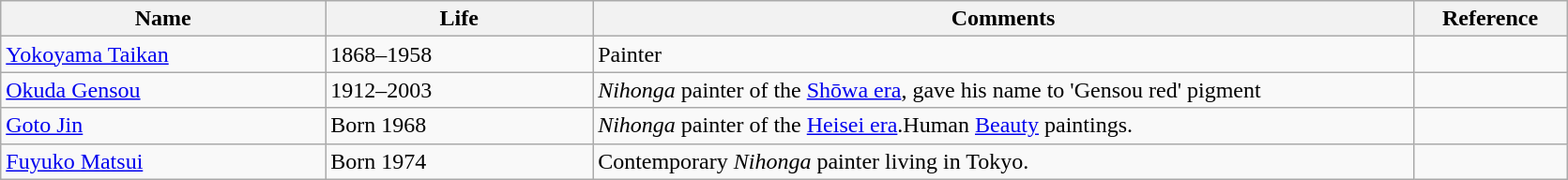<table class=wikitable>
<tr>
<th style="width:17%;">Name</th>
<th style="width:14%;">Life</th>
<th style="width:43%;">Comments</th>
<th style="width:8%;">Reference</th>
</tr>
<tr valign=top>
<td><a href='#'>Yokoyama Taikan</a></td>
<td>1868–1958</td>
<td>Painter</td>
<td></td>
</tr>
<tr valign=top>
<td><a href='#'>Okuda Gensou</a></td>
<td>1912–2003</td>
<td><em>Nihonga</em> painter of the <a href='#'>Shōwa era</a>, gave his name to 'Gensou red' pigment</td>
<td></td>
</tr>
<tr valign=top>
<td><a href='#'>Goto Jin</a></td>
<td>Born 1968</td>
<td><em>Nihonga</em> painter of the <a href='#'>Heisei era</a>.Human <a href='#'>Beauty</a> paintings.</td>
<td></td>
</tr>
<tr valign=top>
<td><a href='#'>Fuyuko Matsui</a></td>
<td>Born 1974</td>
<td>Contemporary <em>Nihonga</em> painter living in Tokyo.</td>
<td></td>
</tr>
</table>
